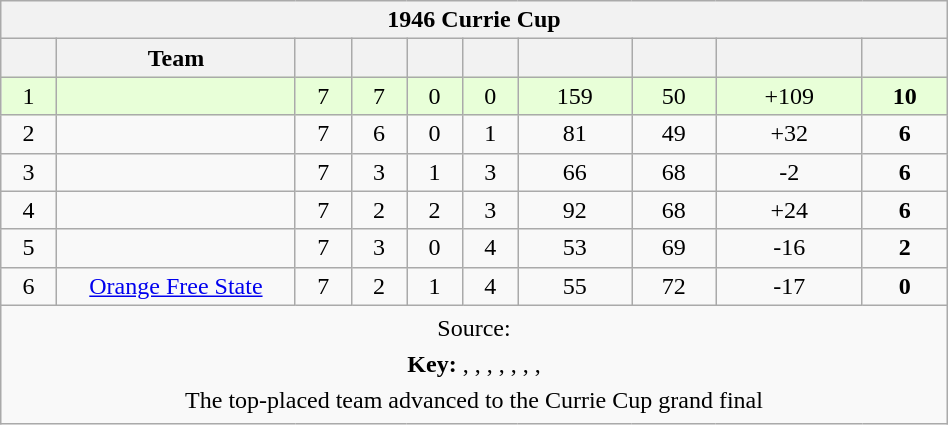<table class="wikitable" style="min-width:50%; text-align:center">
<tr>
<th colspan="100%"><strong>1946 Currie Cup</strong></th>
</tr>
<tr>
<th style="padding:0;"></th>
<th style="width:9.5em;">Team</th>
<th></th>
<th></th>
<th></th>
<th></th>
<th></th>
<th></th>
<th></th>
<th><br></th>
</tr>
<tr style="background:#E8FFD8;">
<td>1</td>
<td align=left></td>
<td>7</td>
<td>7</td>
<td>0</td>
<td>0</td>
<td>159</td>
<td>50</td>
<td>+109</td>
<td><strong>10</strong></td>
</tr>
<tr>
<td>2</td>
<td align=left></td>
<td>7</td>
<td>6</td>
<td>0</td>
<td>1</td>
<td>81</td>
<td>49</td>
<td>+32</td>
<td><strong>6</strong></td>
</tr>
<tr>
<td>3</td>
<td align=left></td>
<td>7</td>
<td>3</td>
<td>1</td>
<td>3</td>
<td>66</td>
<td>68</td>
<td>-2</td>
<td><strong>6</strong></td>
</tr>
<tr>
<td>4</td>
<td align=left></td>
<td>7</td>
<td>2</td>
<td>2</td>
<td>3</td>
<td>92</td>
<td>68</td>
<td>+24</td>
<td><strong>6</strong></td>
</tr>
<tr>
<td>5</td>
<td align></td>
<td>7</td>
<td>3</td>
<td>0</td>
<td>4</td>
<td>53</td>
<td>69</td>
<td>-16</td>
<td><strong>2</strong></td>
</tr>
<tr>
<td>6</td>
<td align><a href='#'>Orange Free State</a></td>
<td>7</td>
<td>2</td>
<td>1</td>
<td>4</td>
<td>55</td>
<td>72</td>
<td>-17</td>
<td><strong>0</strong></td>
</tr>
<tr>
<td colspan="100%" style="line-height:1.5;"><div> Source: <br><strong>Key:</strong> , , , , , , , <br><span>The top-placed team</span> advanced to the Currie Cup grand final</div></td>
</tr>
</table>
